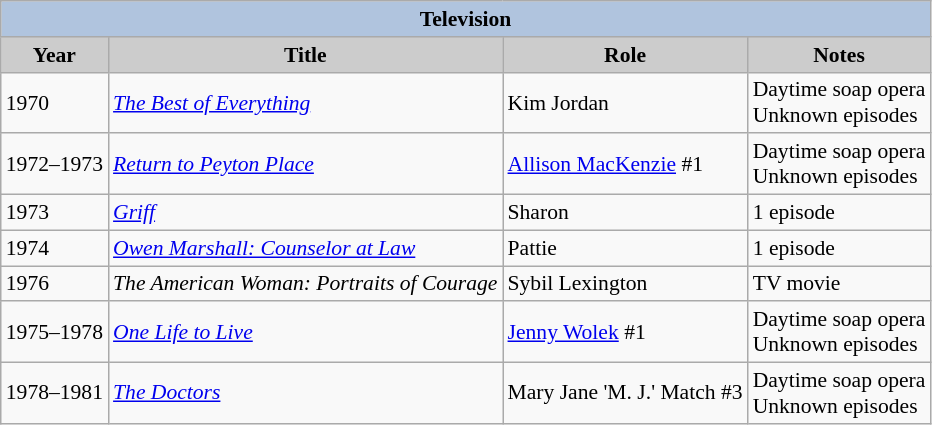<table class="wikitable" style="font-size:90%;">
<tr>
<th colspan=4 style="background:#B0C4DE;">Television</th>
</tr>
<tr>
<th style="background: #CCCCCC;">Year</th>
<th style="background: #CCCCCC;">Title</th>
<th style="background: #CCCCCC;">Role</th>
<th style="background: #CCCCCC;">Notes</th>
</tr>
<tr>
<td>1970</td>
<td><em><a href='#'>The Best of Everything</a></em></td>
<td>Kim Jordan</td>
<td>Daytime soap opera<br>Unknown episodes</td>
</tr>
<tr>
<td>1972–1973</td>
<td><em><a href='#'>Return to Peyton Place</a></em></td>
<td><a href='#'>Allison MacKenzie</a> #1</td>
<td>Daytime soap opera<br>Unknown episodes</td>
</tr>
<tr>
<td>1973</td>
<td><em><a href='#'>Griff</a></em></td>
<td>Sharon</td>
<td>1 episode</td>
</tr>
<tr>
<td>1974</td>
<td><em><a href='#'>Owen Marshall: Counselor at Law</a></em></td>
<td>Pattie</td>
<td>1 episode</td>
</tr>
<tr>
<td>1976</td>
<td><em>The American Woman: Portraits of Courage</em></td>
<td>Sybil Lexington</td>
<td>TV movie</td>
</tr>
<tr>
<td>1975–1978</td>
<td><em><a href='#'>One Life to Live</a></em></td>
<td><a href='#'>Jenny Wolek</a> #1</td>
<td>Daytime soap opera<br>Unknown episodes</td>
</tr>
<tr>
<td>1978–1981</td>
<td><em><a href='#'>The Doctors</a></em></td>
<td>Mary Jane 'M. J.' Match #3</td>
<td>Daytime soap opera<br>Unknown episodes</td>
</tr>
</table>
